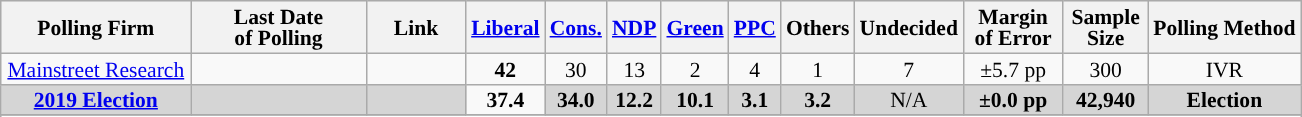<table class="wikitable sortable" style="text-align:center;font-size:90%;line-height:14px;">
<tr style="background:#e9e9e9;">
<th style="width:120px">Polling Firm</th>
<th style="width:110px">Last Date<br>of Polling</th>
<th style="width:60px" class="unsortable">Link</th>
<th style="background-color:"><a href='#'>Liberal</a></th>
<th style="background-color:"><a href='#'>Cons.</a></th>
<th style="background-color:"><a href='#'>NDP</a></th>
<th style="background-color:"><a href='#'>Green</a></th>
<th style="background-color:"><a href='#'><span>PPC</span></a></th>
<th style="background-color:">Others</th>
<th style="background-color:">Undecided</th>
<th style="width:60px;" class=unsortable>Margin<br>of Error</th>
<th style="width:50px;" class=unsortable>Sample<br>Size</th>
<th class=unsortable>Polling Method</th>
</tr>
<tr>
<td><a href='#'>Mainstreet Research</a></td>
<td></td>
<td></td>
<td><strong>42</strong></td>
<td>30</td>
<td>13</td>
<td>2</td>
<td>4</td>
<td>1</td>
<td>7</td>
<td>±5.7 pp</td>
<td>300</td>
<td>IVR</td>
</tr>
<tr>
<td style="background:#D5D5D5"><strong><a href='#'>2019 Election</a></strong></td>
<td style="background:#D5D5D5"><strong></strong></td>
<td style="background:#D5D5D5"></td>
<td><strong>37.4</strong></td>
<td style="background:#D5D5D5"><strong>34.0</strong></td>
<td style="background:#D5D5D5"><strong>12.2</strong></td>
<td style="background:#D5D5D5"><strong>10.1</strong></td>
<td style="background:#D5D5D5"><strong>3.1</strong></td>
<td style="background:#D5D5D5"><strong>3.2</strong></td>
<td style="background:#D5D5D5">N/A</td>
<td style="background:#D5D5D5"><strong>±0.0 pp</strong></td>
<td style="background:#D5D5D5"><strong>42,940</strong></td>
<td style="background:#D5D5D5"><strong>Election</strong></td>
</tr>
<tr>
</tr>
<tr>
</tr>
</table>
